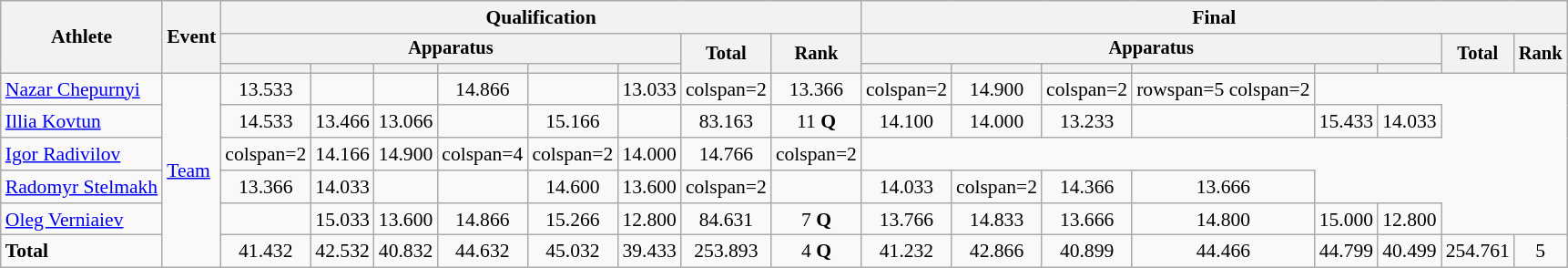<table class="wikitable" style="font-size:90%">
<tr>
<th rowspan=3>Athlete</th>
<th rowspan=3>Event</th>
<th colspan =8>Qualification</th>
<th colspan =8>Final</th>
</tr>
<tr style="font-size:95%">
<th colspan=6>Apparatus</th>
<th rowspan=2>Total</th>
<th rowspan=2>Rank</th>
<th colspan=6>Apparatus</th>
<th rowspan=2>Total</th>
<th rowspan=2>Rank</th>
</tr>
<tr style="font-size:95%">
<th></th>
<th></th>
<th></th>
<th></th>
<th></th>
<th></th>
<th></th>
<th></th>
<th></th>
<th></th>
<th></th>
<th></th>
</tr>
<tr align=center>
<td align=left><a href='#'>Nazar Chepurnyi</a></td>
<td align=left rowspan=6><a href='#'>Team</a></td>
<td>13.533</td>
<td></td>
<td></td>
<td>14.866</td>
<td></td>
<td>13.033</td>
<td>colspan=2 </td>
<td>13.366</td>
<td>colspan=2 </td>
<td>14.900</td>
<td>colspan=2 </td>
<td>rowspan=5 colspan=2 </td>
</tr>
<tr align=center>
<td align=left><a href='#'>Illia Kovtun</a></td>
<td>14.533</td>
<td>13.466</td>
<td>13.066</td>
<td></td>
<td>15.166</td>
<td></td>
<td>83.163</td>
<td>11 <strong>Q</strong></td>
<td>14.100</td>
<td>14.000</td>
<td>13.233</td>
<td></td>
<td>15.433</td>
<td>14.033</td>
</tr>
<tr align=center>
<td align=left><a href='#'>Igor Radivilov</a></td>
<td>colspan=2 </td>
<td>14.166</td>
<td>14.900</td>
<td>colspan=4 </td>
<td>colspan=2 </td>
<td>14.000</td>
<td>14.766</td>
<td>colspan=2 </td>
</tr>
<tr align=center>
<td align=left><a href='#'>Radomyr Stelmakh</a></td>
<td>13.366</td>
<td>14.033</td>
<td></td>
<td></td>
<td>14.600</td>
<td>13.600</td>
<td>colspan=2 </td>
<td></td>
<td>14.033</td>
<td>colspan=2 </td>
<td>14.366</td>
<td>13.666</td>
</tr>
<tr align=center>
<td align=left><a href='#'>Oleg Verniaiev</a></td>
<td></td>
<td>15.033</td>
<td>13.600</td>
<td>14.866</td>
<td>15.266</td>
<td>12.800</td>
<td>84.631</td>
<td>7 <strong>Q</strong></td>
<td>13.766</td>
<td>14.833</td>
<td>13.666</td>
<td>14.800</td>
<td>15.000</td>
<td>12.800</td>
</tr>
<tr align=center>
<td align=left><strong>Total</strong></td>
<td>41.432</td>
<td>42.532</td>
<td>40.832</td>
<td>44.632</td>
<td>45.032</td>
<td>39.433</td>
<td>253.893</td>
<td>4 <strong>Q</strong></td>
<td>41.232</td>
<td>42.866</td>
<td>40.899</td>
<td>44.466</td>
<td>44.799</td>
<td>40.499</td>
<td>254.761</td>
<td>5</td>
</tr>
</table>
